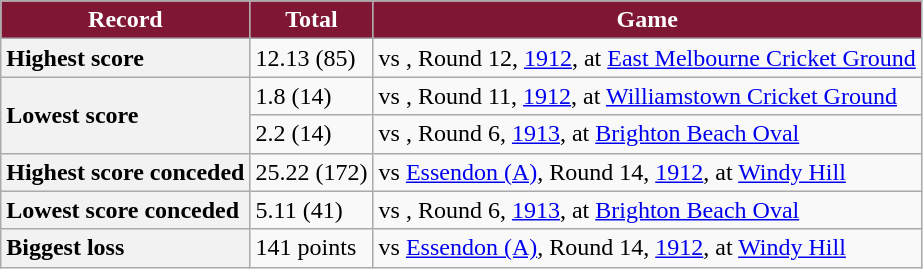<table class="wikitable" style="text-align:left">
<tr style="color:#FFFFFF; text-align:center; background:#7f1734;">
<td><strong>Record</strong></td>
<td><strong>Total</strong></td>
<td><strong>Game</strong></td>
</tr>
<tr>
<th style=text-align:left>Highest score</th>
<td>12.13 (85)</td>
<td>vs , Round 12, <a href='#'>1912</a>, at <a href='#'>East Melbourne Cricket Ground</a></td>
</tr>
<tr>
<th rowspan=2; style=text-align:left>Lowest score</th>
<td>1.8 (14)</td>
<td>vs , Round 11, <a href='#'>1912</a>, at <a href='#'>Williamstown Cricket Ground</a></td>
</tr>
<tr>
<td>2.2 (14)</td>
<td>vs , Round 6, <a href='#'>1913</a>, at <a href='#'>Brighton Beach Oval</a></td>
</tr>
<tr>
<th style=text-align:left>Highest score conceded</th>
<td>25.22 (172)</td>
<td>vs <a href='#'>Essendon (A)</a>, Round 14, <a href='#'>1912</a>, at <a href='#'>Windy Hill</a></td>
</tr>
<tr>
<th style=text-align:left>Lowest score conceded</th>
<td>5.11 (41)</td>
<td>vs , Round 6, <a href='#'>1913</a>, at <a href='#'>Brighton Beach Oval</a></td>
</tr>
<tr>
<th style=text-align:left>Biggest loss</th>
<td>141 points</td>
<td>vs <a href='#'>Essendon (A)</a>, Round 14, <a href='#'>1912</a>, at <a href='#'>Windy Hill</a></td>
</tr>
</table>
